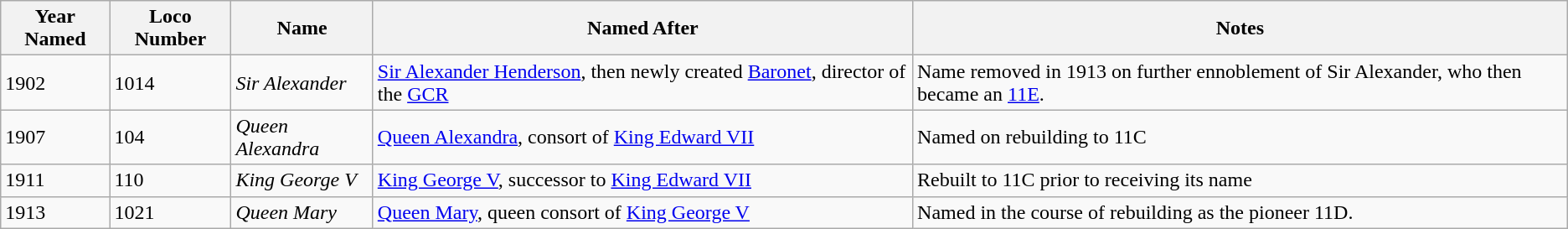<table class="wikitable">
<tr>
<th>Year Named</th>
<th>Loco Number</th>
<th>Name</th>
<th>Named After</th>
<th>Notes</th>
</tr>
<tr>
<td>1902</td>
<td>1014</td>
<td><em>Sir Alexander</em></td>
<td><a href='#'>Sir Alexander Henderson</a>, then newly created <a href='#'>Baronet</a>, director of the <a href='#'>GCR</a></td>
<td>Name removed in 1913 on further ennoblement of Sir Alexander, who then became an <a href='#'>11E</a>.</td>
</tr>
<tr>
<td>1907</td>
<td>104</td>
<td><em>Queen Alexandra</em></td>
<td><a href='#'>Queen Alexandra</a>, consort of <a href='#'>King Edward VII</a></td>
<td>Named on rebuilding to 11C</td>
</tr>
<tr>
<td>1911</td>
<td>110</td>
<td><em>King George V</em></td>
<td><a href='#'>King George V</a>, successor to <a href='#'>King Edward VII</a></td>
<td>Rebuilt to 11C prior to receiving its name</td>
</tr>
<tr>
<td>1913</td>
<td>1021</td>
<td><em>Queen Mary</em></td>
<td><a href='#'>Queen Mary</a>, queen consort of <a href='#'>King George V</a></td>
<td>Named in the course of rebuilding as the pioneer 11D.</td>
</tr>
</table>
